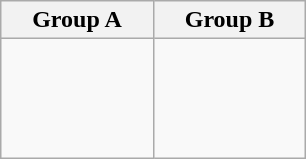<table class="wikitable">
<tr>
<th width=33%>Group A</th>
<th width=33%>Group B</th>
</tr>
<tr>
<td><br><br>
<br>
<br></td>
<td><br><br>
<br>
<br>
</td>
</tr>
</table>
